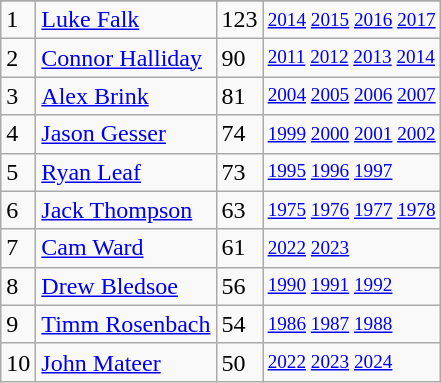<table class="wikitable">
<tr>
</tr>
<tr>
<td>1</td>
<td><a href='#'>Luke Falk</a></td>
<td><abbr>123</abbr></td>
<td style="font-size:80%;"><a href='#'>2014</a> <a href='#'>2015</a> <a href='#'>2016</a> <a href='#'>2017</a></td>
</tr>
<tr>
<td>2</td>
<td><a href='#'>Connor Halliday</a></td>
<td><abbr>90</abbr></td>
<td style="font-size:80%;"><a href='#'>2011</a> <a href='#'>2012</a> <a href='#'>2013</a> <a href='#'>2014</a></td>
</tr>
<tr>
<td>3</td>
<td><a href='#'>Alex Brink</a></td>
<td><abbr>81</abbr></td>
<td style="font-size:80%;"><a href='#'>2004</a> <a href='#'>2005</a> <a href='#'>2006</a> <a href='#'>2007</a></td>
</tr>
<tr>
<td>4</td>
<td><a href='#'>Jason Gesser</a></td>
<td><abbr>74</abbr></td>
<td style="font-size:80%;"><a href='#'>1999</a> <a href='#'>2000</a> <a href='#'>2001</a> <a href='#'>2002</a></td>
</tr>
<tr>
<td>5</td>
<td><a href='#'>Ryan Leaf</a></td>
<td><abbr>73</abbr></td>
<td style="font-size:80%;"><a href='#'>1995</a> <a href='#'>1996</a> <a href='#'>1997</a></td>
</tr>
<tr>
<td>6</td>
<td><a href='#'>Jack Thompson</a></td>
<td><abbr>63</abbr></td>
<td style="font-size:80%;"><a href='#'>1975</a> <a href='#'>1976</a> <a href='#'>1977</a> <a href='#'>1978</a></td>
</tr>
<tr>
<td>7</td>
<td><a href='#'>Cam Ward</a></td>
<td><abbr>61</abbr></td>
<td style="font-size:80%;"><a href='#'>2022</a> <a href='#'>2023</a></td>
</tr>
<tr>
<td>8</td>
<td><a href='#'>Drew Bledsoe</a></td>
<td><abbr>56</abbr></td>
<td style="font-size:80%;"><a href='#'>1990</a> <a href='#'>1991</a> <a href='#'>1992</a></td>
</tr>
<tr>
<td>9</td>
<td><a href='#'>Timm Rosenbach</a></td>
<td><abbr>54</abbr></td>
<td style="font-size:80%;"><a href='#'>1986</a> <a href='#'>1987</a> <a href='#'>1988</a></td>
</tr>
<tr>
<td>10</td>
<td><a href='#'>John Mateer</a></td>
<td><abbr>50</abbr></td>
<td style="font-size:80%;"><a href='#'>2022</a> <a href='#'>2023</a> <a href='#'>2024</a></td>
</tr>
</table>
